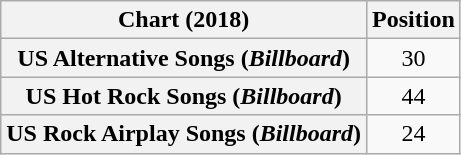<table class="wikitable sortable plainrowheaders" style="text-align:center">
<tr>
<th scope="col">Chart (2018)</th>
<th scope="col">Position</th>
</tr>
<tr>
<th scope="row">US Alternative Songs (<em>Billboard</em>)</th>
<td>30</td>
</tr>
<tr>
<th scope="row">US Hot Rock Songs (<em>Billboard</em>)</th>
<td>44</td>
</tr>
<tr>
<th scope="row">US Rock Airplay Songs (<em>Billboard</em>)</th>
<td>24</td>
</tr>
</table>
